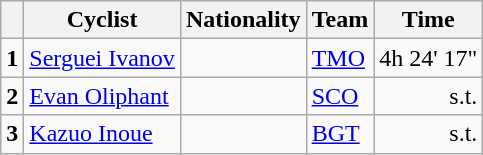<table class="wikitable">
<tr>
<th></th>
<th>Cyclist</th>
<th>Nationality</th>
<th>Team</th>
<th>Time</th>
</tr>
<tr>
<td><strong>1</strong></td>
<td><a href='#'>Serguei Ivanov</a></td>
<td></td>
<td><a href='#'>TMO</a></td>
<td align="right">4h 24' 17"</td>
</tr>
<tr>
<td><strong>2</strong></td>
<td><a href='#'>Evan Oliphant</a></td>
<td></td>
<td><a href='#'>SCO</a></td>
<td align="right">s.t.</td>
</tr>
<tr>
<td><strong>3</strong></td>
<td><a href='#'>Kazuo Inoue</a></td>
<td></td>
<td><a href='#'>BGT</a></td>
<td align="right">s.t.</td>
</tr>
</table>
